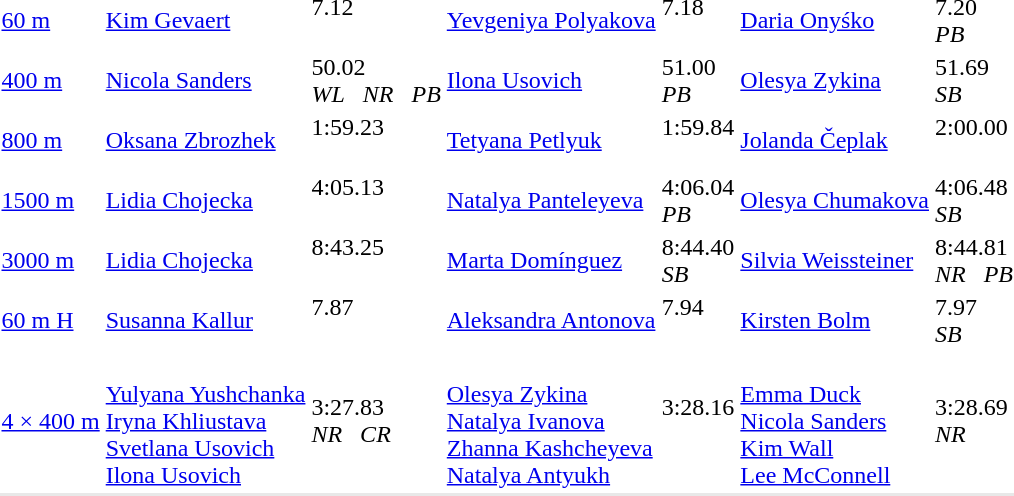<table>
<tr>
<td><a href='#'>60 m</a><br></td>
<td><a href='#'>Kim Gevaert</a> <br> </td>
<td>7.12 <br>  </td>
<td><a href='#'>Yevgeniya Polyakova</a> <br> </td>
<td>7.18 <br>  </td>
<td><a href='#'>Daria Onyśko</a> <br> </td>
<td>7.20 <br> <em>PB</em></td>
</tr>
<tr>
<td><a href='#'>400 m</a><br></td>
<td><a href='#'>Nicola Sanders</a> <br> </td>
<td>50.02 <br> <em>WL</em>   <em>NR</em>   <em>PB</em></td>
<td><a href='#'>Ilona Usovich</a> <br> </td>
<td>51.00 <br> <em>PB</em></td>
<td><a href='#'>Olesya Zykina</a> <br> </td>
<td>51.69 <br> <em>SB</em></td>
</tr>
<tr>
<td><a href='#'>800 m</a><br></td>
<td><a href='#'>Oksana Zbrozhek</a> <br> </td>
<td>1:59.23 <br>  </td>
<td><a href='#'>Tetyana Petlyuk</a> <br> </td>
<td>1:59.84 <br>  </td>
<td><a href='#'>Jolanda Čeplak</a> <br> </td>
<td>2:00.00 <br>  </td>
</tr>
<tr>
<td><a href='#'>1500 m</a><br></td>
<td><a href='#'>Lidia Chojecka</a> <br> </td>
<td>4:05.13 <br>  </td>
<td><a href='#'>Natalya Panteleyeva</a> <br> </td>
<td>4:06.04 <br> <em>PB</em></td>
<td><a href='#'>Olesya Chumakova</a> <br> </td>
<td>4:06.48 <br> <em>SB</em></td>
</tr>
<tr>
<td><a href='#'>3000 m</a><br></td>
<td><a href='#'>Lidia Chojecka</a> <br> </td>
<td>8:43.25  <br>  </td>
<td><a href='#'>Marta Domínguez</a> <br> </td>
<td>8:44.40 <br> <em>SB</em></td>
<td><a href='#'>Silvia Weissteiner</a> <br> </td>
<td>8:44.81 <br> <em>NR</em>   <em>PB</em></td>
</tr>
<tr>
<td><a href='#'>60 m H</a><br></td>
<td><a href='#'>Susanna Kallur</a> <br> </td>
<td>7.87 <br>  </td>
<td><a href='#'>Aleksandra Antonova</a> <br> </td>
<td>7.94 <br>  </td>
<td><a href='#'>Kirsten Bolm</a> <br> </td>
<td>7.97 <br> <em>SB</em></td>
</tr>
<tr>
<td><a href='#'>4 × 400 m</a><br></td>
<td> <br> <a href='#'>Yulyana Yushchanka</a> <br> <a href='#'>Iryna Khliustava</a> <br> <a href='#'>Svetlana Usovich</a> <br> <a href='#'>Ilona Usovich</a></td>
<td>3:27.83 <br> <em>NR</em>   <em>CR</em></td>
<td> <br> <a href='#'>Olesya Zykina</a> <br> <a href='#'>Natalya Ivanova</a> <br> <a href='#'>Zhanna Kashcheyeva</a> <br> <a href='#'>Natalya Antyukh</a></td>
<td>3:28.16 <br>  </td>
<td> <br> <a href='#'>Emma Duck</a> <br> <a href='#'>Nicola Sanders</a> <br> <a href='#'>Kim Wall</a> <br> <a href='#'>Lee McConnell</a></td>
<td>3:28.69 <br> <em>NR</em>  </td>
</tr>
<tr bgcolor= e8e8e8>
<td colspan=7></td>
</tr>
</table>
